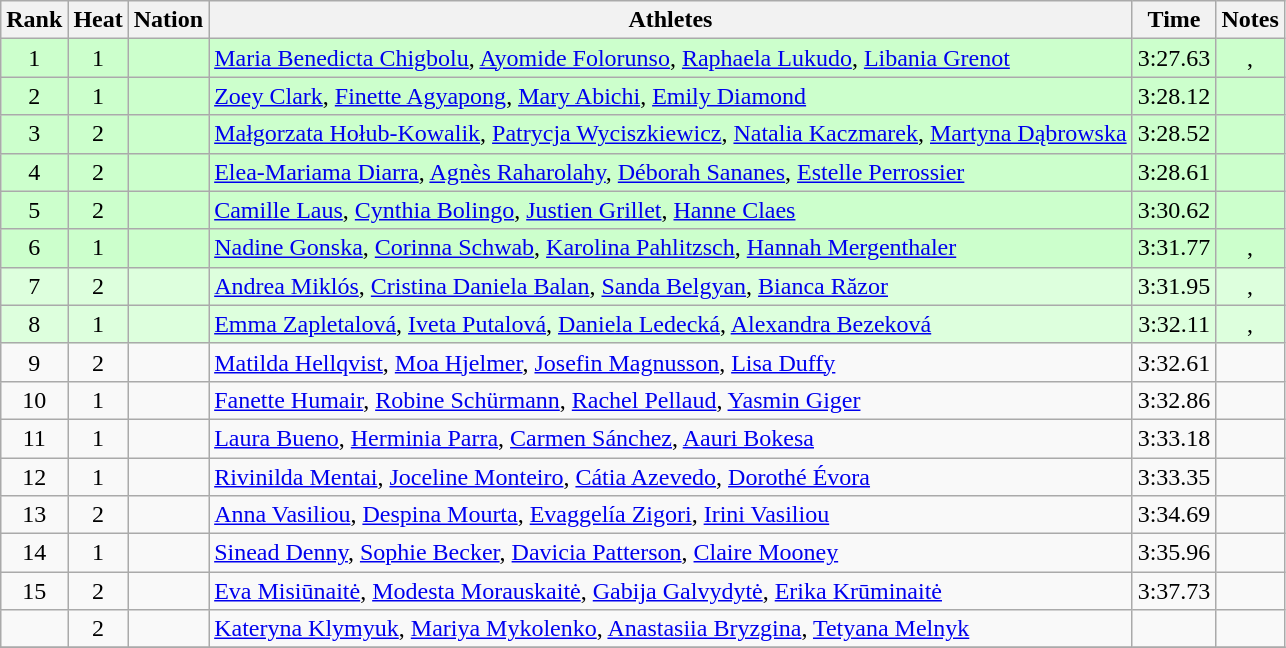<table class="wikitable sortable" style="text-align:center">
<tr>
<th>Rank</th>
<th>Heat</th>
<th>Nation</th>
<th>Athletes</th>
<th>Time</th>
<th>Notes</th>
</tr>
<tr bgcolor=ccffcc>
<td>1</td>
<td>1</td>
<td align=left></td>
<td align=left><a href='#'>Maria Benedicta Chigbolu</a>, <a href='#'>Ayomide Folorunso</a>, <a href='#'>Raphaela Lukudo</a>, <a href='#'>Libania Grenot</a></td>
<td>3:27.63</td>
<td>, </td>
</tr>
<tr bgcolor=ccffcc>
<td>2</td>
<td>1</td>
<td align=left></td>
<td align=left><a href='#'>Zoey Clark</a>, <a href='#'>Finette Agyapong</a>, <a href='#'>Mary Abichi</a>, <a href='#'>Emily Diamond</a></td>
<td>3:28.12</td>
<td></td>
</tr>
<tr bgcolor=ccffcc>
<td>3</td>
<td>2</td>
<td align=left></td>
<td align=left><a href='#'>Małgorzata Hołub-Kowalik</a>, <a href='#'>Patrycja Wyciszkiewicz</a>, <a href='#'>Natalia Kaczmarek</a>, <a href='#'>Martyna Dąbrowska</a></td>
<td>3:28.52</td>
<td></td>
</tr>
<tr bgcolor=ccffcc>
<td>4</td>
<td>2</td>
<td align=left></td>
<td align=left><a href='#'>Elea-Mariama Diarra</a>, <a href='#'>Agnès Raharolahy</a>, <a href='#'>Déborah Sananes</a>, <a href='#'>Estelle Perrossier</a></td>
<td>3:28.61</td>
<td></td>
</tr>
<tr bgcolor=ccffcc>
<td>5</td>
<td>2</td>
<td align=left></td>
<td align=left><a href='#'>Camille Laus</a>, <a href='#'>Cynthia Bolingo</a>, <a href='#'>Justien Grillet</a>, <a href='#'>Hanne Claes</a></td>
<td>3:30.62</td>
<td></td>
</tr>
<tr bgcolor=ccffcc>
<td>6</td>
<td>1</td>
<td align=left></td>
<td align=left><a href='#'>Nadine Gonska</a>, <a href='#'>Corinna Schwab</a>, <a href='#'>Karolina Pahlitzsch</a>, <a href='#'>Hannah Mergenthaler</a></td>
<td>3:31.77</td>
<td>, </td>
</tr>
<tr bgcolor=ddffdd>
<td>7</td>
<td>2</td>
<td align=left></td>
<td align=left><a href='#'>Andrea Miklós</a>, <a href='#'>Cristina Daniela Balan</a>, <a href='#'>Sanda Belgyan</a>, <a href='#'>Bianca Răzor</a></td>
<td>3:31.95</td>
<td>, </td>
</tr>
<tr bgcolor=ddffdd>
<td>8</td>
<td>1</td>
<td align=left></td>
<td align=left><a href='#'>Emma Zapletalová</a>, <a href='#'>Iveta Putalová</a>, <a href='#'>Daniela Ledecká</a>, <a href='#'>Alexandra Bezeková</a></td>
<td>3:32.11</td>
<td>, </td>
</tr>
<tr>
<td>9</td>
<td>2</td>
<td align=left></td>
<td align=left><a href='#'>Matilda Hellqvist</a>, <a href='#'>Moa Hjelmer</a>, <a href='#'>Josefin Magnusson</a>, <a href='#'>Lisa Duffy</a></td>
<td>3:32.61</td>
<td></td>
</tr>
<tr>
<td>10</td>
<td>1</td>
<td align=left></td>
<td align=left><a href='#'>Fanette Humair</a>, <a href='#'>Robine Schürmann</a>, <a href='#'>Rachel Pellaud</a>, <a href='#'>Yasmin Giger</a></td>
<td>3:32.86</td>
<td></td>
</tr>
<tr>
<td>11</td>
<td>1</td>
<td align=left></td>
<td align=left><a href='#'>Laura Bueno</a>, <a href='#'>Herminia Parra</a>, <a href='#'>Carmen Sánchez</a>, <a href='#'>Aauri Bokesa</a></td>
<td>3:33.18</td>
<td></td>
</tr>
<tr>
<td>12</td>
<td>1</td>
<td align=left></td>
<td align=left><a href='#'>Rivinilda Mentai</a>, <a href='#'>Joceline Monteiro</a>, <a href='#'>Cátia Azevedo</a>, <a href='#'>Dorothé Évora</a></td>
<td>3:33.35</td>
<td></td>
</tr>
<tr>
<td>13</td>
<td>2</td>
<td align=left></td>
<td align=left><a href='#'>Anna Vasiliou</a>, <a href='#'>Despina Mourta</a>, <a href='#'>Evaggelía Zigori</a>, <a href='#'>Irini Vasiliou</a></td>
<td>3:34.69</td>
<td></td>
</tr>
<tr>
<td>14</td>
<td>1</td>
<td align=left></td>
<td align=left><a href='#'>Sinead Denny</a>, <a href='#'>Sophie Becker</a>, <a href='#'>Davicia Patterson</a>, <a href='#'>Claire Mooney</a></td>
<td>3:35.96</td>
<td></td>
</tr>
<tr>
<td>15</td>
<td>2</td>
<td align=left></td>
<td align=left><a href='#'>Eva Misiūnaitė</a>, <a href='#'>Modesta Morauskaitė</a>, <a href='#'>Gabija Galvydytė</a>, <a href='#'>Erika Krūminaitė</a></td>
<td>3:37.73</td>
<td></td>
</tr>
<tr>
<td></td>
<td>2</td>
<td align=left></td>
<td align=left><a href='#'>Kateryna Klymyuk</a>, <a href='#'>Mariya Mykolenko</a>, <a href='#'>Anastasiia Bryzgina</a>, <a href='#'>Tetyana Melnyk</a></td>
<td></td>
<td></td>
</tr>
<tr>
</tr>
</table>
